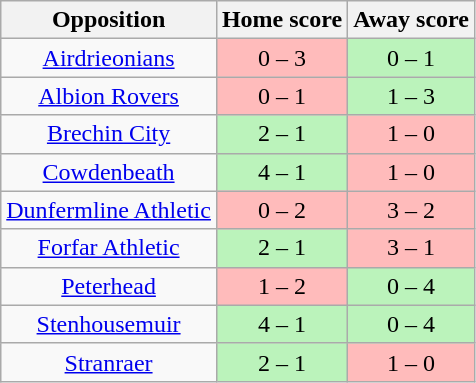<table class="wikitable" style="text-align: center;">
<tr>
<th>Opposition</th>
<th>Home score</th>
<th>Away score</th>
</tr>
<tr>
<td><a href='#'>Airdrieonians</a></td>
<td bgcolor=#FFBBBB>0 – 3</td>
<td bgcolor=#BBF3BB>0 – 1</td>
</tr>
<tr>
<td><a href='#'>Albion Rovers</a></td>
<td bgcolor=#FFBBBB>0 – 1</td>
<td bgcolor=#BBF3BB>1 – 3</td>
</tr>
<tr>
<td><a href='#'>Brechin City</a></td>
<td bgcolor=#BBF3BB>2 – 1</td>
<td bgcolor=#FFBBBB>1 – 0</td>
</tr>
<tr>
<td><a href='#'>Cowdenbeath</a></td>
<td bgcolor=#BBF3BB>4 – 1</td>
<td bgcolor=#FFBBBB>1 – 0</td>
</tr>
<tr>
<td><a href='#'>Dunfermline Athletic</a></td>
<td bgcolor=#FFBBBB>0 – 2</td>
<td bgcolor=#FFBBBB>3 – 2</td>
</tr>
<tr>
<td><a href='#'>Forfar Athletic</a></td>
<td bgcolor=#BBF3BB>2 – 1</td>
<td bgcolor=#FFBBBB>3 – 1</td>
</tr>
<tr>
<td><a href='#'>Peterhead</a></td>
<td bgcolor=#FFBBBB>1 – 2</td>
<td bgcolor=#BBF3BB>0 – 4</td>
</tr>
<tr>
<td><a href='#'>Stenhousemuir</a></td>
<td bgcolor=#BBF3BB>4 – 1</td>
<td bgcolor=#BBF3BB>0 – 4</td>
</tr>
<tr>
<td><a href='#'>Stranraer</a></td>
<td bgcolor=#BBF3BB>2 – 1</td>
<td bgcolor=#FFBBBB>1 – 0</td>
</tr>
</table>
